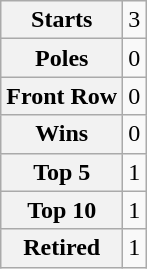<table class="wikitable" style="text-align:center">
<tr>
<th>Starts</th>
<td>3</td>
</tr>
<tr>
<th>Poles</th>
<td>0</td>
</tr>
<tr>
<th>Front Row</th>
<td>0</td>
</tr>
<tr>
<th>Wins</th>
<td>0</td>
</tr>
<tr>
<th>Top 5</th>
<td>1</td>
</tr>
<tr>
<th>Top 10</th>
<td>1</td>
</tr>
<tr>
<th>Retired</th>
<td>1</td>
</tr>
</table>
